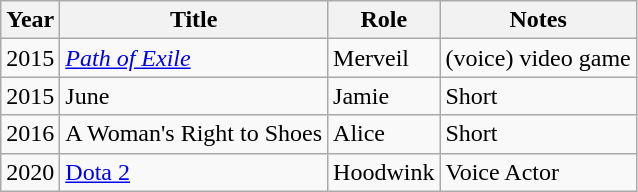<table class="wikitable sortable">
<tr>
<th>Year</th>
<th>Title</th>
<th>Role</th>
<th class="unsortable">Notes</th>
</tr>
<tr>
<td>2015</td>
<td><em><a href='#'>Path of Exile</a></em></td>
<td>Merveil</td>
<td>(voice) video game</td>
</tr>
<tr>
<td>2015</td>
<td>June</td>
<td>Jamie</td>
<td>Short</td>
</tr>
<tr>
<td>2016</td>
<td>A Woman's Right to Shoes</td>
<td>Alice</td>
<td>Short</td>
</tr>
<tr>
<td>2020</td>
<td><a href='#'>Dota 2</a></td>
<td>Hoodwink</td>
<td>Voice Actor</td>
</tr>
</table>
